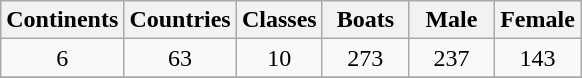<table class="wikitable">
<tr>
<th width=50>Continents</th>
<th width=50>Countries</th>
<th width=50>Classes</th>
<th width=50>Boats</th>
<th width=50>Male</th>
<th width=50>Female</th>
</tr>
<tr>
<td align="center">6</td>
<td align="center">63</td>
<td align="center">10</td>
<td align="center">273</td>
<td align="center">237</td>
<td align="center">143</td>
</tr>
<tr>
</tr>
</table>
